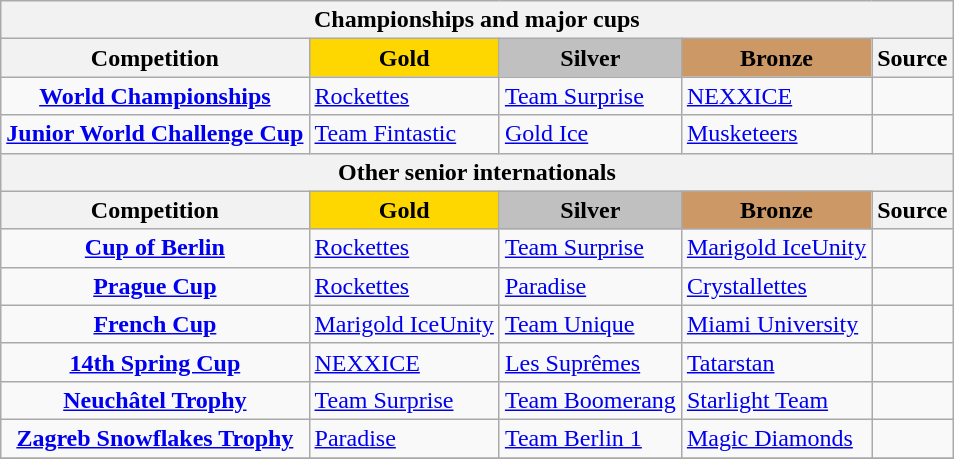<table class="wikitable">
<tr>
<th colspan=5>Championships and major cups</th>
</tr>
<tr>
<th>Competition</th>
<td align=center bgcolor=gold><strong>Gold</strong></td>
<td align=center bgcolor=silver><strong>Silver</strong></td>
<td align=center bgcolor=cc9966><strong>Bronze</strong></td>
<th>Source</th>
</tr>
<tr>
<td align="center"><strong><a href='#'>World Championships</a></strong></td>
<td> <a href='#'>Rockettes</a></td>
<td> <a href='#'>Team Surprise</a></td>
<td> <a href='#'>NEXXICE</a></td>
<td align="center"></td>
</tr>
<tr>
<td align="center"><strong><a href='#'>Junior World Challenge Cup</a></strong></td>
<td> <a href='#'>Team Fintastic</a></td>
<td> <a href='#'>Gold Ice</a></td>
<td> <a href='#'>Musketeers</a></td>
<td align="center"></td>
</tr>
<tr>
<th colspan=5>Other senior internationals</th>
</tr>
<tr>
<th>Competition</th>
<td align=center bgcolor=gold><strong>Gold</strong></td>
<td align=center bgcolor=silver><strong>Silver</strong></td>
<td align=center bgcolor=cc9966><strong>Bronze</strong></td>
<th>Source</th>
</tr>
<tr>
<td align="center"><strong><a href='#'>Cup of Berlin</a></strong></td>
<td> <a href='#'>Rockettes</a></td>
<td> <a href='#'>Team Surprise</a></td>
<td> <a href='#'>Marigold IceUnity</a></td>
<td align="center"></td>
</tr>
<tr>
<td align="center"><strong><a href='#'>Prague Cup</a></strong></td>
<td> <a href='#'>Rockettes</a></td>
<td> <a href='#'>Paradise</a></td>
<td> <a href='#'>Crystallettes</a></td>
<td align="center"></td>
</tr>
<tr>
<td align="center"><strong><a href='#'>French Cup</a></strong></td>
<td> <a href='#'>Marigold IceUnity</a></td>
<td> <a href='#'>Team Unique</a></td>
<td> <a href='#'>Miami University</a></td>
<td align="center"></td>
</tr>
<tr>
<td align="center"><strong><a href='#'>14th Spring Cup</a></strong></td>
<td> <a href='#'>NEXXICE</a></td>
<td> <a href='#'>Les Suprêmes</a></td>
<td> <a href='#'>Tatarstan</a></td>
<td align="center"></td>
</tr>
<tr>
<td align="center"><strong><a href='#'>Neuchâtel Trophy</a></strong></td>
<td> <a href='#'>Team Surprise</a></td>
<td> <a href='#'>Team Boomerang</a></td>
<td> <a href='#'>Starlight Team</a></td>
<td align="center"></td>
</tr>
<tr>
<td align="center"><strong><a href='#'>Zagreb Snowflakes Trophy</a></strong></td>
<td> <a href='#'>Paradise</a></td>
<td> <a href='#'>Team Berlin 1</a></td>
<td> <a href='#'>Magic Diamonds</a></td>
<td align="center"></td>
</tr>
<tr>
</tr>
</table>
